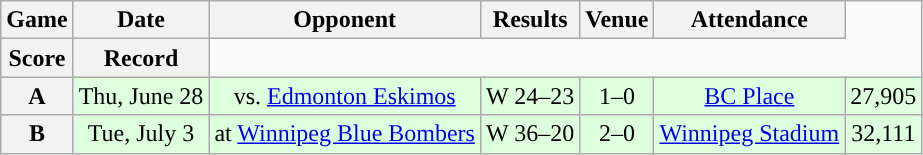<table class="wikitable" style="text-align:center">
<tr>
<th>Game</th>
<th>Date</th>
<th>Opponent</th>
<th>Results</th>
<th>Venue</th>
<th>Attendance</th>
</tr>
<tr>
<th>Score</th>
<th>Record</th>
</tr>
<tr style="background:#ddffdd">
<th>A</th>
<td>Thu, June 28</td>
<td>vs. <a href='#'>Edmonton Eskimos</a></td>
<td>W 24–23</td>
<td>1–0</td>
<td><a href='#'>BC Place</a></td>
<td>27,905</td>
</tr>
<tr style="background:#ddffdd">
<th>B</th>
<td>Tue, July 3</td>
<td>at <a href='#'>Winnipeg Blue Bombers</a></td>
<td>W 36–20</td>
<td>2–0</td>
<td><a href='#'>Winnipeg Stadium</a></td>
<td>32,111</td>
</tr>
</table>
